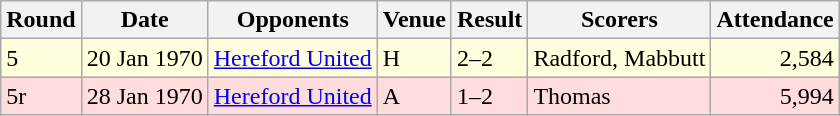<table class="wikitable">
<tr>
<th>Round</th>
<th>Date</th>
<th>Opponents</th>
<th>Venue</th>
<th>Result</th>
<th>Scorers</th>
<th>Attendance</th>
</tr>
<tr bgcolor="#ffffdd">
<td>5</td>
<td>20 Jan 1970</td>
<td><a href='#'>Hereford United</a></td>
<td>H</td>
<td>2–2</td>
<td>Radford, Mabbutt</td>
<td align="right">2,584</td>
</tr>
<tr bgcolor="#ffdddd">
<td>5r</td>
<td>28 Jan 1970</td>
<td><a href='#'>Hereford United</a></td>
<td>A</td>
<td>1–2</td>
<td>Thomas</td>
<td align="right">5,994</td>
</tr>
</table>
